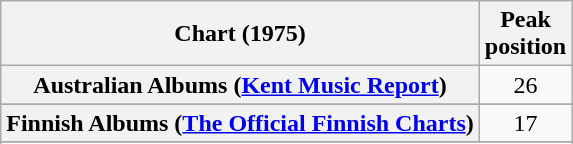<table class="wikitable sortable plainrowheaders" style="text-align:center">
<tr>
<th scope="col">Chart (1975)</th>
<th scope="col">Peak<br>position</th>
</tr>
<tr>
<th scope="row">Australian Albums (<a href='#'>Kent Music Report</a>)</th>
<td style="text-align:center;">26</td>
</tr>
<tr>
</tr>
<tr>
</tr>
<tr>
<th scope="row">Finnish Albums (<a href='#'>The Official Finnish Charts</a>)</th>
<td style="text-align:center;">17</td>
</tr>
<tr>
</tr>
<tr>
</tr>
<tr>
</tr>
<tr>
</tr>
</table>
